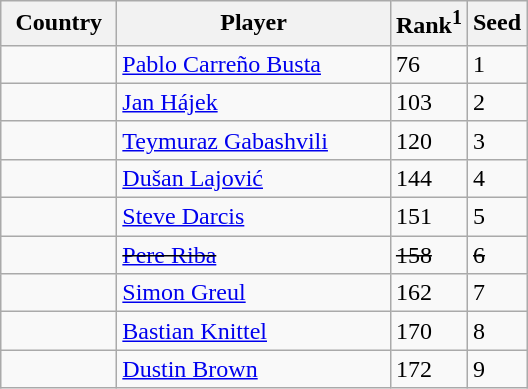<table class="sortable wikitable">
<tr>
<th width="70">Country</th>
<th width="175">Player</th>
<th>Rank<sup>1</sup></th>
<th>Seed</th>
</tr>
<tr>
<td></td>
<td><a href='#'>Pablo Carreño Busta</a></td>
<td>76</td>
<td>1</td>
</tr>
<tr>
<td></td>
<td><a href='#'>Jan Hájek</a></td>
<td>103</td>
<td>2</td>
</tr>
<tr>
<td></td>
<td><a href='#'>Teymuraz Gabashvili</a></td>
<td>120</td>
<td>3</td>
</tr>
<tr>
<td></td>
<td><a href='#'>Dušan Lajović</a></td>
<td>144</td>
<td>4</td>
</tr>
<tr>
<td></td>
<td><a href='#'>Steve Darcis</a></td>
<td>151</td>
<td>5</td>
</tr>
<tr>
<td><s></s></td>
<td><s><a href='#'>Pere Riba</a></s></td>
<td><s>158</s></td>
<td><s>6</s></td>
</tr>
<tr>
<td></td>
<td><a href='#'>Simon Greul</a></td>
<td>162</td>
<td>7</td>
</tr>
<tr>
<td></td>
<td><a href='#'>Bastian Knittel</a></td>
<td>170</td>
<td>8</td>
</tr>
<tr>
<td></td>
<td><a href='#'>Dustin Brown</a></td>
<td>172</td>
<td>9</td>
</tr>
</table>
